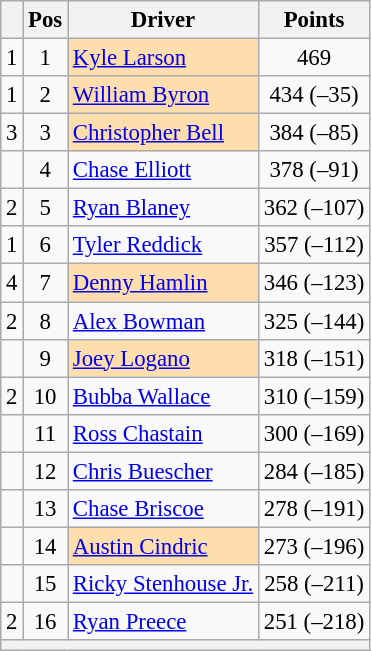<table class="wikitable" style="font-size: 95%;">
<tr>
<th></th>
<th>Pos</th>
<th>Driver</th>
<th>Points</th>
</tr>
<tr>
<td align="left"> 1</td>
<td style="text-align:center;">1</td>
<td style="background:#FFDEAD;"><a href='#'>Kyle Larson</a></td>
<td style="text-align:center;">469</td>
</tr>
<tr>
<td align="left"> 1</td>
<td style="text-align:center;">2</td>
<td style="background:#FFDEAD;"><a href='#'>William Byron</a></td>
<td style="text-align:center;">434 (–35)</td>
</tr>
<tr>
<td align="left"> 3</td>
<td style="text-align:center;">3</td>
<td style="background:#FFDEAD;"><a href='#'>Christopher Bell</a></td>
<td style="text-align:center;">384 (–85)</td>
</tr>
<tr>
<td align="left"></td>
<td style="text-align:center;">4</td>
<td><a href='#'>Chase Elliott</a></td>
<td style="text-align:center;">378 (–91)</td>
</tr>
<tr>
<td align="left"> 2</td>
<td style="text-align:center;">5</td>
<td><a href='#'>Ryan Blaney</a></td>
<td style="text-align:center;">362 (–107)</td>
</tr>
<tr>
<td align="left"> 1</td>
<td style="text-align:center;">6</td>
<td><a href='#'>Tyler Reddick</a></td>
<td style="text-align:center;">357 (–112)</td>
</tr>
<tr>
<td align="left"> 4</td>
<td style="text-align:center;">7</td>
<td style="background:#FFDEAD;"><a href='#'>Denny Hamlin</a></td>
<td style="text-align:center;">346 (–123)</td>
</tr>
<tr>
<td align="left"> 2</td>
<td style="text-align:center;">8</td>
<td><a href='#'>Alex Bowman</a></td>
<td style="text-align:center;">325 (–144)</td>
</tr>
<tr>
<td align="left"></td>
<td style="text-align:center;">9</td>
<td style="background:#FFDEAD;"><a href='#'>Joey Logano</a></td>
<td style="text-align:center;">318 (–151)</td>
</tr>
<tr>
<td align="left"> 2</td>
<td style="text-align:center;">10</td>
<td><a href='#'>Bubba Wallace</a></td>
<td style="text-align:center;">310 (–159)</td>
</tr>
<tr>
<td align="left"></td>
<td style="text-align:center;">11</td>
<td><a href='#'>Ross Chastain</a></td>
<td style="text-align:center;">300 (–169)</td>
</tr>
<tr>
<td align="left"></td>
<td style="text-align:center;">12</td>
<td><a href='#'>Chris Buescher</a></td>
<td style="text-align:center;">284 (–185)</td>
</tr>
<tr>
<td align="left"></td>
<td style="text-align:center;">13</td>
<td><a href='#'>Chase Briscoe</a></td>
<td style="text-align:center;">278 (–191)</td>
</tr>
<tr>
<td align="left"></td>
<td style="text-align:center;">14</td>
<td style="background:#FFDEAD;"><a href='#'>Austin Cindric</a></td>
<td style="text-align:center;">273 (–196)</td>
</tr>
<tr>
<td align="left"></td>
<td style="text-align:center;">15</td>
<td><a href='#'>Ricky Stenhouse Jr.</a></td>
<td style="text-align:center;">258 (–211)</td>
</tr>
<tr>
<td align="left"> 2</td>
<td style="text-align:center;">16</td>
<td><a href='#'>Ryan Preece</a></td>
<td style="text-align:center;">251 (–218)</td>
</tr>
<tr class="sortbottom">
<th colspan="9"></th>
</tr>
</table>
